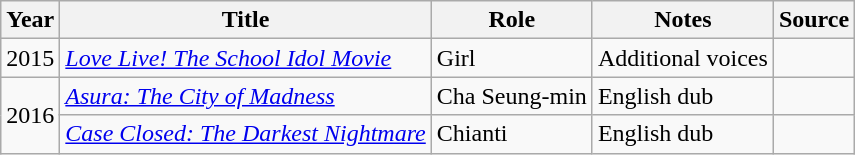<table class="wikitable">
<tr>
<th>Year</th>
<th>Title</th>
<th>Role</th>
<th class="unsortable">Notes</th>
<th class="unsortable">Source</th>
</tr>
<tr>
<td>2015</td>
<td><em><a href='#'>Love Live! The School Idol Movie</a></em></td>
<td>Girl</td>
<td>Additional voices</td>
<td></td>
</tr>
<tr>
<td rowspan="2">2016</td>
<td><em><a href='#'>Asura: The City of Madness</a></em></td>
<td>Cha Seung-min</td>
<td>English dub</td>
<td></td>
</tr>
<tr>
<td><em><a href='#'>Case Closed: The Darkest Nightmare</a></em></td>
<td>Chianti</td>
<td>English dub</td>
<td></td>
</tr>
</table>
